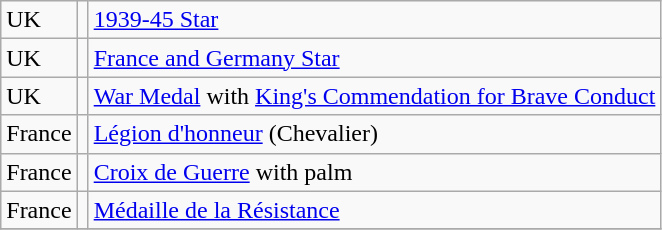<table class="wikitable">
<tr>
<td>UK</td>
<td></td>
<td><a href='#'>1939-45 Star</a></td>
</tr>
<tr>
<td>UK</td>
<td></td>
<td><a href='#'>France and Germany Star</a></td>
</tr>
<tr>
<td>UK</td>
<td></td>
<td><a href='#'>War Medal</a> with <a href='#'>King's Commendation for Brave Conduct</a></td>
</tr>
<tr>
<td>France</td>
<td></td>
<td><a href='#'>Légion d'honneur</a> (Chevalier)</td>
</tr>
<tr>
<td>France</td>
<td></td>
<td><a href='#'>Croix de Guerre</a> with palm</td>
</tr>
<tr>
<td>France</td>
<td></td>
<td><a href='#'>Médaille de la Résistance</a></td>
</tr>
<tr>
</tr>
</table>
